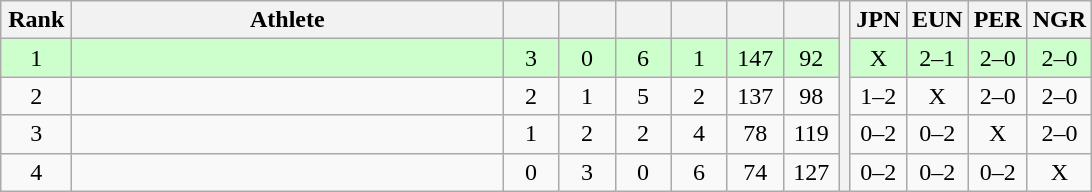<table class="wikitable" style="text-align:center">
<tr>
<th width=40>Rank</th>
<th width=280>Athlete</th>
<th width=30></th>
<th width=30></th>
<th width=30></th>
<th width=30></th>
<th width=30></th>
<th width=30></th>
<th rowspan=5></th>
<th width=30>JPN</th>
<th width=30>EUN</th>
<th width=30>PER</th>
<th width=30>NGR</th>
</tr>
<tr style="background-color:#ccffcc;">
<td>1</td>
<td align=left></td>
<td>3</td>
<td>0</td>
<td>6</td>
<td>1</td>
<td>147</td>
<td>92</td>
<td>X</td>
<td>2–1</td>
<td>2–0</td>
<td>2–0</td>
</tr>
<tr>
<td>2</td>
<td align=left></td>
<td>2</td>
<td>1</td>
<td>5</td>
<td>2</td>
<td>137</td>
<td>98</td>
<td>1–2</td>
<td>X</td>
<td>2–0</td>
<td>2–0</td>
</tr>
<tr>
<td>3</td>
<td align=left></td>
<td>1</td>
<td>2</td>
<td>2</td>
<td>4</td>
<td>78</td>
<td>119</td>
<td>0–2</td>
<td>0–2</td>
<td>X</td>
<td>2–0</td>
</tr>
<tr>
<td>4</td>
<td align=left></td>
<td>0</td>
<td>3</td>
<td>0</td>
<td>6</td>
<td>74</td>
<td>127</td>
<td>0–2</td>
<td>0–2</td>
<td>0–2</td>
<td>X</td>
</tr>
</table>
